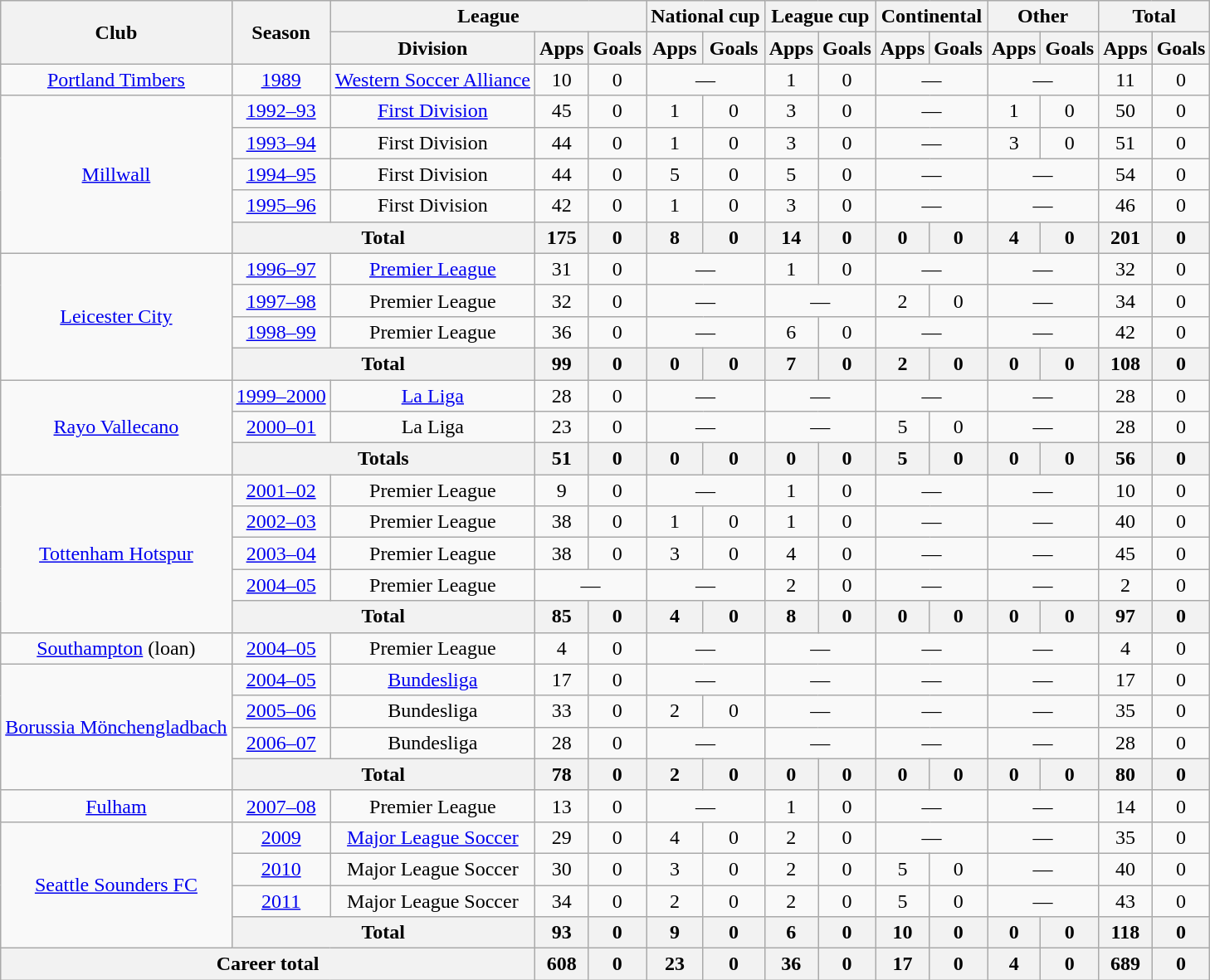<table class="wikitable" style="text-align:center">
<tr>
<th rowspan="2">Club</th>
<th rowspan="2">Season</th>
<th colspan="3">League</th>
<th colspan="2">National cup</th>
<th colspan="2">League cup</th>
<th colspan="2">Continental</th>
<th colspan="2">Other</th>
<th colspan="2">Total</th>
</tr>
<tr>
<th>Division</th>
<th>Apps</th>
<th>Goals</th>
<th>Apps</th>
<th>Goals</th>
<th>Apps</th>
<th>Goals</th>
<th>Apps</th>
<th>Goals</th>
<th>Apps</th>
<th>Goals</th>
<th>Apps</th>
<th>Goals</th>
</tr>
<tr>
<td><a href='#'>Portland Timbers</a></td>
<td><a href='#'>1989</a></td>
<td><a href='#'>Western Soccer Alliance</a></td>
<td>10</td>
<td>0</td>
<td colspan="2">—</td>
<td>1</td>
<td>0</td>
<td colspan="2">—</td>
<td colspan="2">—</td>
<td>11</td>
<td>0</td>
</tr>
<tr>
<td rowspan="5"><a href='#'>Millwall</a></td>
<td><a href='#'>1992–93</a></td>
<td><a href='#'>First Division</a></td>
<td>45</td>
<td>0</td>
<td>1</td>
<td>0</td>
<td>3</td>
<td>0</td>
<td colspan="2">—</td>
<td>1</td>
<td>0</td>
<td>50</td>
<td>0</td>
</tr>
<tr>
<td><a href='#'>1993–94</a></td>
<td>First Division</td>
<td>44</td>
<td>0</td>
<td>1</td>
<td>0</td>
<td>3</td>
<td>0</td>
<td colspan="2">—</td>
<td>3</td>
<td>0</td>
<td>51</td>
<td>0</td>
</tr>
<tr>
<td><a href='#'>1994–95</a></td>
<td>First Division</td>
<td>44</td>
<td>0</td>
<td>5</td>
<td>0</td>
<td>5</td>
<td>0</td>
<td colspan="2">—</td>
<td colspan="2">—</td>
<td>54</td>
<td>0</td>
</tr>
<tr>
<td><a href='#'>1995–96</a></td>
<td>First Division</td>
<td>42</td>
<td>0</td>
<td>1</td>
<td>0</td>
<td>3</td>
<td>0</td>
<td colspan="2">—</td>
<td colspan="2">—</td>
<td>46</td>
<td>0</td>
</tr>
<tr>
<th colspan="2">Total</th>
<th>175</th>
<th>0</th>
<th>8</th>
<th>0</th>
<th>14</th>
<th>0</th>
<th>0</th>
<th>0</th>
<th>4</th>
<th>0</th>
<th>201</th>
<th>0</th>
</tr>
<tr>
<td rowspan="4"><a href='#'>Leicester City</a></td>
<td><a href='#'>1996–97</a></td>
<td><a href='#'>Premier League</a></td>
<td>31</td>
<td>0</td>
<td colspan="2">—</td>
<td>1</td>
<td>0</td>
<td colspan="2">—</td>
<td colspan="2">—</td>
<td>32</td>
<td>0</td>
</tr>
<tr>
<td><a href='#'>1997–98</a></td>
<td>Premier League</td>
<td>32</td>
<td>0</td>
<td colspan="2">—</td>
<td colspan="2">—</td>
<td>2</td>
<td>0</td>
<td colspan="2">—</td>
<td>34</td>
<td>0</td>
</tr>
<tr>
<td><a href='#'>1998–99</a></td>
<td>Premier League</td>
<td>36</td>
<td>0</td>
<td colspan="2">—</td>
<td>6</td>
<td>0</td>
<td colspan="2">—</td>
<td colspan="2">—</td>
<td>42</td>
<td>0</td>
</tr>
<tr>
<th colspan="2">Total</th>
<th>99</th>
<th>0</th>
<th>0</th>
<th>0</th>
<th>7</th>
<th>0</th>
<th>2</th>
<th>0</th>
<th>0</th>
<th>0</th>
<th>108</th>
<th>0</th>
</tr>
<tr>
<td rowspan="3"><a href='#'>Rayo Vallecano</a></td>
<td><a href='#'>1999–2000</a></td>
<td><a href='#'>La Liga</a></td>
<td>28</td>
<td>0</td>
<td colspan="2">—</td>
<td colspan="2">—</td>
<td colspan="2">—</td>
<td colspan="2">—</td>
<td>28</td>
<td>0</td>
</tr>
<tr>
<td><a href='#'>2000–01</a></td>
<td>La Liga</td>
<td>23</td>
<td>0</td>
<td colspan="2">—</td>
<td colspan="2">—</td>
<td>5</td>
<td>0</td>
<td colspan="2">—</td>
<td>28</td>
<td>0</td>
</tr>
<tr>
<th colspan="2">Totals</th>
<th>51</th>
<th>0</th>
<th>0</th>
<th>0</th>
<th>0</th>
<th>0</th>
<th>5</th>
<th>0</th>
<th>0</th>
<th>0</th>
<th>56</th>
<th>0</th>
</tr>
<tr>
<td rowspan="5"><a href='#'>Tottenham Hotspur</a></td>
<td><a href='#'>2001–02</a></td>
<td>Premier League</td>
<td>9</td>
<td>0</td>
<td colspan="2">—</td>
<td>1</td>
<td>0</td>
<td colspan="2">—</td>
<td colspan="2">—</td>
<td>10</td>
<td>0</td>
</tr>
<tr>
<td><a href='#'>2002–03</a></td>
<td>Premier League</td>
<td>38</td>
<td>0</td>
<td>1</td>
<td>0</td>
<td>1</td>
<td>0</td>
<td colspan="2">—</td>
<td colspan="2">—</td>
<td>40</td>
<td>0</td>
</tr>
<tr>
<td><a href='#'>2003–04</a></td>
<td>Premier League</td>
<td>38</td>
<td>0</td>
<td>3</td>
<td>0</td>
<td>4</td>
<td>0</td>
<td colspan="2">—</td>
<td colspan="2">—</td>
<td>45</td>
<td>0</td>
</tr>
<tr>
<td><a href='#'>2004–05</a></td>
<td>Premier League</td>
<td colspan="2">—</td>
<td colspan="2">—</td>
<td>2</td>
<td>0</td>
<td colspan="2">—</td>
<td colspan="2">—</td>
<td>2</td>
<td>0</td>
</tr>
<tr>
<th colspan="2">Total</th>
<th>85</th>
<th>0</th>
<th>4</th>
<th>0</th>
<th>8</th>
<th>0</th>
<th>0</th>
<th>0</th>
<th>0</th>
<th>0</th>
<th>97</th>
<th>0</th>
</tr>
<tr>
<td><a href='#'>Southampton</a> (loan)</td>
<td><a href='#'>2004–05</a></td>
<td>Premier League</td>
<td>4</td>
<td>0</td>
<td colspan="2">—</td>
<td colspan="2">—</td>
<td colspan="2">—</td>
<td colspan="2">—</td>
<td>4</td>
<td>0</td>
</tr>
<tr>
<td rowspan="4"><a href='#'>Borussia Mönchengladbach</a></td>
<td><a href='#'>2004–05</a></td>
<td><a href='#'>Bundesliga</a></td>
<td>17</td>
<td>0</td>
<td colspan="2">—</td>
<td colspan="2">—</td>
<td colspan="2">—</td>
<td colspan="2">—</td>
<td>17</td>
<td>0</td>
</tr>
<tr>
<td><a href='#'>2005–06</a></td>
<td>Bundesliga</td>
<td>33</td>
<td>0</td>
<td>2</td>
<td>0</td>
<td colspan="2">—</td>
<td colspan="2">—</td>
<td colspan="2">—</td>
<td>35</td>
<td>0</td>
</tr>
<tr>
<td><a href='#'>2006–07</a></td>
<td>Bundesliga</td>
<td>28</td>
<td>0</td>
<td colspan="2">—</td>
<td colspan="2">—</td>
<td colspan="2">—</td>
<td colspan="2">—</td>
<td>28</td>
<td>0</td>
</tr>
<tr>
<th colspan="2">Total</th>
<th>78</th>
<th>0</th>
<th>2</th>
<th>0</th>
<th>0</th>
<th>0</th>
<th>0</th>
<th>0</th>
<th>0</th>
<th>0</th>
<th>80</th>
<th>0</th>
</tr>
<tr>
<td><a href='#'>Fulham</a></td>
<td><a href='#'>2007–08</a></td>
<td>Premier League</td>
<td>13</td>
<td>0</td>
<td colspan="2">—</td>
<td>1</td>
<td>0</td>
<td colspan="2">—</td>
<td colspan="2">—</td>
<td>14</td>
<td>0</td>
</tr>
<tr>
<td rowspan="4"><a href='#'>Seattle Sounders FC</a></td>
<td><a href='#'>2009</a></td>
<td><a href='#'>Major League Soccer</a></td>
<td>29</td>
<td>0</td>
<td>4</td>
<td>0</td>
<td>2</td>
<td>0</td>
<td colspan="2">—</td>
<td colspan="2">—</td>
<td>35</td>
<td>0</td>
</tr>
<tr>
<td><a href='#'>2010</a></td>
<td>Major League Soccer</td>
<td>30</td>
<td>0</td>
<td>3</td>
<td>0</td>
<td>2</td>
<td>0</td>
<td>5</td>
<td>0</td>
<td colspan="2">—</td>
<td>40</td>
<td>0</td>
</tr>
<tr>
<td><a href='#'>2011</a></td>
<td>Major League Soccer</td>
<td>34</td>
<td>0</td>
<td>2</td>
<td>0</td>
<td>2</td>
<td>0</td>
<td>5</td>
<td>0</td>
<td colspan="2">—</td>
<td>43</td>
<td>0</td>
</tr>
<tr>
<th colspan="2">Total</th>
<th>93</th>
<th>0</th>
<th>9</th>
<th>0</th>
<th>6</th>
<th>0</th>
<th>10</th>
<th>0</th>
<th>0</th>
<th>0</th>
<th>118</th>
<th>0</th>
</tr>
<tr>
<th colspan="3">Career total</th>
<th>608</th>
<th>0</th>
<th>23</th>
<th>0</th>
<th>36</th>
<th>0</th>
<th>17</th>
<th>0</th>
<th>4</th>
<th>0</th>
<th>689</th>
<th>0</th>
</tr>
</table>
